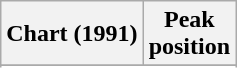<table class="wikitable sortable">
<tr>
<th align="left">Chart (1991)</th>
<th align="center">Peak<br>position</th>
</tr>
<tr>
</tr>
<tr>
</tr>
</table>
